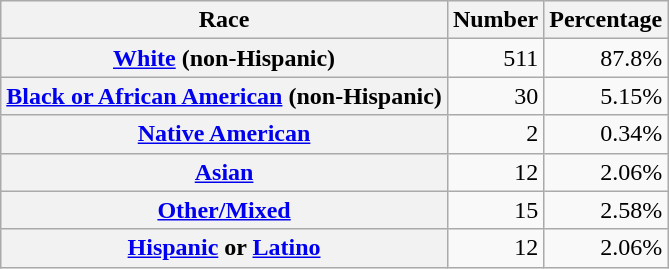<table class="wikitable" style="text-align:right">
<tr>
<th scope="col">Race</th>
<th scope="col">Number</th>
<th scope="col">Percentage</th>
</tr>
<tr>
<th scope="row"><a href='#'>White</a> (non-Hispanic)</th>
<td>511</td>
<td>87.8%</td>
</tr>
<tr>
<th scope="row"><a href='#'>Black or African American</a> (non-Hispanic)</th>
<td>30</td>
<td>5.15%</td>
</tr>
<tr>
<th scope="row"><a href='#'>Native American</a></th>
<td>2</td>
<td>0.34%</td>
</tr>
<tr>
<th scope="row"><a href='#'>Asian</a></th>
<td>12</td>
<td>2.06%</td>
</tr>
<tr>
<th scope="row"><a href='#'>Other/Mixed</a></th>
<td>15</td>
<td>2.58%</td>
</tr>
<tr>
<th scope="row"><a href='#'>Hispanic</a> or <a href='#'>Latino</a></th>
<td>12</td>
<td>2.06%</td>
</tr>
</table>
